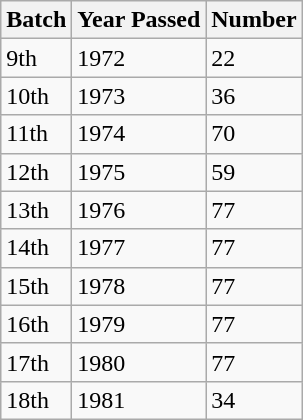<table class="wikitable">
<tr>
<th>Batch</th>
<th>Year Passed</th>
<th>Number</th>
</tr>
<tr>
<td>9th</td>
<td>1972</td>
<td>22</td>
</tr>
<tr>
<td>10th</td>
<td>1973</td>
<td>36</td>
</tr>
<tr>
<td>11th</td>
<td>1974</td>
<td>70</td>
</tr>
<tr>
<td>12th</td>
<td>1975</td>
<td>59</td>
</tr>
<tr>
<td>13th</td>
<td>1976</td>
<td>77</td>
</tr>
<tr>
<td>14th</td>
<td>1977</td>
<td>77</td>
</tr>
<tr>
<td>15th</td>
<td>1978</td>
<td>77</td>
</tr>
<tr>
<td>16th</td>
<td>1979</td>
<td>77</td>
</tr>
<tr>
<td>17th</td>
<td>1980</td>
<td>77</td>
</tr>
<tr>
<td>18th</td>
<td>1981</td>
<td>34</td>
</tr>
</table>
